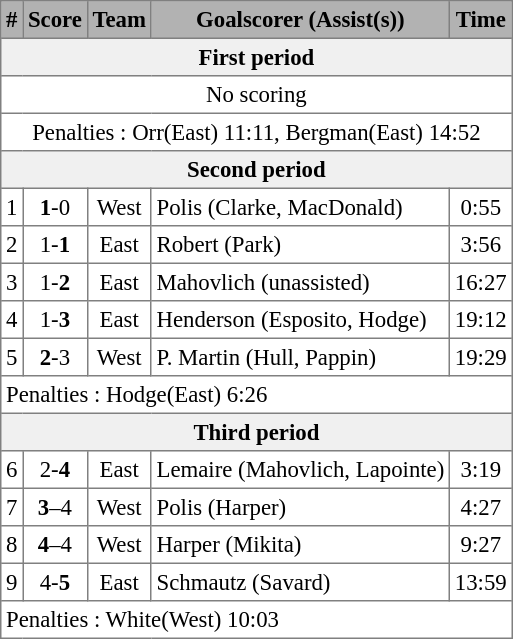<table cellpadding="3" cellspacing="1" border="1" style="font-size: 95%; text-align: center; border: gray solid 1px; border-collapse: collapse;">
<tr bgcolor="B2B2B2">
<th>#</th>
<th>Score</th>
<th>Team</th>
<th>Goalscorer (Assist(s))</th>
<th>Time</th>
</tr>
<tr bgcolor="f0f0f0">
<th colspan="5">First period</th>
</tr>
<tr>
<td colspan="5">No scoring</td>
</tr>
<tr>
<td colspan="5">Penalties : Orr(East) 11:11, Bergman(East) 14:52</td>
</tr>
<tr bgcolor="f0f0f0">
<th colspan="6">Second period</th>
</tr>
<tr>
<td>1</td>
<td><strong>1</strong>-0</td>
<td>West</td>
<td align="left">Polis (Clarke, MacDonald)</td>
<td>0:55</td>
</tr>
<tr>
<td>2</td>
<td>1-<strong>1</strong></td>
<td>East</td>
<td align="left">Robert (Park)</td>
<td>3:56</td>
</tr>
<tr>
<td>3</td>
<td>1-<strong>2</strong></td>
<td>East</td>
<td align="left">Mahovlich (unassisted)</td>
<td>16:27</td>
</tr>
<tr>
<td>4</td>
<td>1-<strong>3</strong></td>
<td>East</td>
<td align="left">Henderson (Esposito, Hodge)</td>
<td>19:12</td>
</tr>
<tr>
<td>5</td>
<td><strong>2</strong>-3</td>
<td>West</td>
<td align="left">P. Martin (Hull, Pappin)</td>
<td>19:29</td>
</tr>
<tr>
<td colspan="5" align="left">Penalties : Hodge(East) 6:26</td>
</tr>
<tr bgcolor="f0f0f0">
<th colspan="5">Third period</th>
</tr>
<tr>
<td>6</td>
<td>2-<strong>4</strong></td>
<td>East</td>
<td align="left">Lemaire (Mahovlich, Lapointe)</td>
<td>3:19</td>
</tr>
<tr>
<td>7</td>
<td><strong>3</strong>–4</td>
<td>West</td>
<td align="left">Polis (Harper)</td>
<td>4:27</td>
</tr>
<tr>
<td>8</td>
<td><strong>4</strong>–4</td>
<td>West</td>
<td align="left">Harper (Mikita)</td>
<td>9:27</td>
</tr>
<tr>
<td>9</td>
<td>4-<strong>5</strong></td>
<td>East</td>
<td align="left">Schmautz (Savard)</td>
<td>13:59</td>
</tr>
<tr>
<td colspan="5" align="left">Penalties : White(West) 10:03</td>
</tr>
</table>
